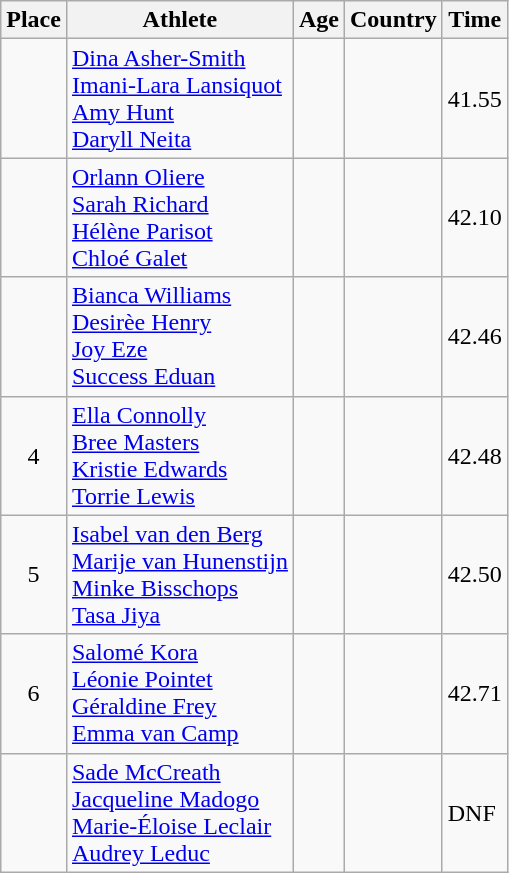<table class="wikitable mw-datatable sortable">
<tr>
<th>Place</th>
<th>Athlete</th>
<th>Age</th>
<th>Country</th>
<th>Time</th>
</tr>
<tr>
<td align=center></td>
<td><a href='#'>Dina Asher-Smith</a><br><a href='#'>Imani-Lara Lansiquot</a><br><a href='#'>Amy Hunt</a><br><a href='#'>Daryll Neita</a></td>
<td></td>
<td></td>
<td>41.55</td>
</tr>
<tr>
<td align=center></td>
<td><a href='#'>Orlann Oliere</a><br><a href='#'>Sarah Richard</a><br><a href='#'>Hélène Parisot</a><br><a href='#'>Chloé Galet</a></td>
<td></td>
<td></td>
<td>42.10</td>
</tr>
<tr>
<td align=center></td>
<td><a href='#'>Bianca Williams</a><br><a href='#'>Desirèe Henry</a><br><a href='#'>Joy Eze</a><br><a href='#'>Success Eduan</a></td>
<td></td>
<td></td>
<td>42.46</td>
</tr>
<tr>
<td align=center>4</td>
<td><a href='#'>Ella Connolly</a><br><a href='#'>Bree Masters</a><br><a href='#'>Kristie Edwards</a><br><a href='#'>Torrie Lewis</a></td>
<td></td>
<td></td>
<td>42.48</td>
</tr>
<tr>
<td align=center>5</td>
<td><a href='#'>Isabel van den Berg</a><br><a href='#'>Marije van Hunenstijn</a><br><a href='#'>Minke Bisschops</a><br><a href='#'>Tasa Jiya</a></td>
<td></td>
<td></td>
<td>42.50</td>
</tr>
<tr>
<td align=center>6</td>
<td><a href='#'>Salomé Kora</a><br><a href='#'>Léonie Pointet</a><br><a href='#'>Géraldine Frey</a><br><a href='#'>Emma van Camp</a></td>
<td></td>
<td></td>
<td>42.71</td>
</tr>
<tr>
<td align=center></td>
<td><a href='#'>Sade McCreath</a><br><a href='#'>Jacqueline Madogo</a><br><a href='#'>Marie-Éloise Leclair</a><br><a href='#'>Audrey Leduc</a></td>
<td></td>
<td></td>
<td>DNF</td>
</tr>
</table>
